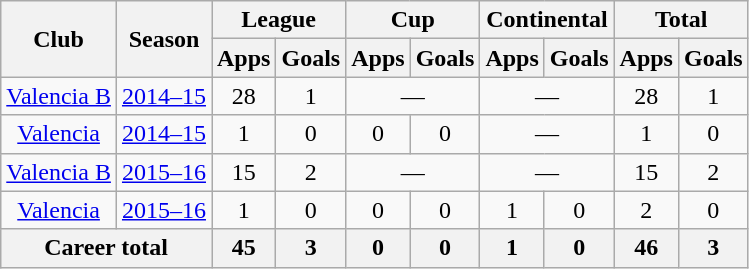<table class="wikitable" style=" text-align: center;">
<tr>
<th rowspan="2">Club</th>
<th rowspan="2">Season</th>
<th colspan="2">League</th>
<th colspan="2">Cup</th>
<th colspan="2">Continental</th>
<th colspan="2">Total</th>
</tr>
<tr>
<th>Apps</th>
<th>Goals</th>
<th>Apps</th>
<th>Goals</th>
<th>Apps</th>
<th>Goals</th>
<th>Apps</th>
<th>Goals</th>
</tr>
<tr>
<td><a href='#'>Valencia B</a></td>
<td><a href='#'>2014–15</a></td>
<td>28</td>
<td>1</td>
<td colspan="2">—</td>
<td colspan="2">—</td>
<td>28</td>
<td>1</td>
</tr>
<tr>
<td valign="center"><a href='#'>Valencia</a></td>
<td><a href='#'>2014–15</a></td>
<td>1</td>
<td>0</td>
<td>0</td>
<td>0</td>
<td colspan="2">—</td>
<td>1</td>
<td>0</td>
</tr>
<tr>
<td><a href='#'>Valencia B</a></td>
<td><a href='#'>2015–16</a></td>
<td>15</td>
<td>2</td>
<td colspan="2">—</td>
<td colspan="2">—</td>
<td>15</td>
<td>2</td>
</tr>
<tr>
<td valign="center"><a href='#'>Valencia</a></td>
<td><a href='#'>2015–16</a></td>
<td>1</td>
<td>0</td>
<td>0</td>
<td>0</td>
<td>1</td>
<td>0</td>
<td>2</td>
<td>0</td>
</tr>
<tr>
<th colspan="2">Career total</th>
<th>45</th>
<th>3</th>
<th>0</th>
<th>0</th>
<th>1</th>
<th>0</th>
<th>46</th>
<th>3</th>
</tr>
</table>
